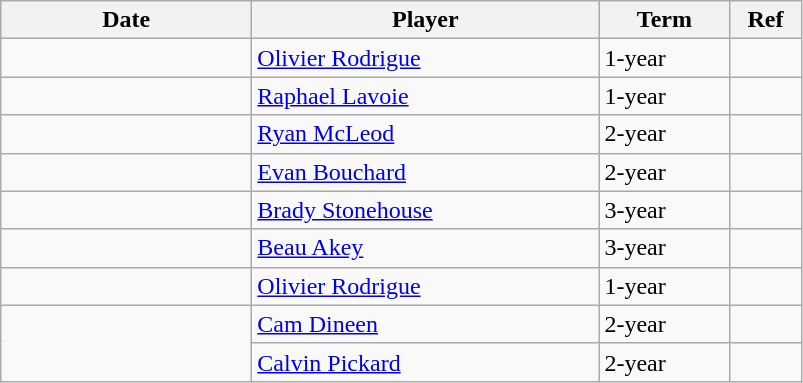<table class="wikitable">
<tr>
<th style="width: 10em;">Date</th>
<th style="width: 14em;">Player</th>
<th style="width: 5em;">Term</th>
<th style="width: 2.5em;">Ref</th>
</tr>
<tr>
<td></td>
<td><a href='#'>Olivier Rodrigue</a></td>
<td>1-year</td>
<td></td>
</tr>
<tr>
<td></td>
<td><a href='#'>Raphael Lavoie</a></td>
<td>1-year</td>
<td></td>
</tr>
<tr>
<td></td>
<td><a href='#'>Ryan McLeod</a></td>
<td>2-year</td>
<td></td>
</tr>
<tr>
<td></td>
<td><a href='#'>Evan Bouchard</a></td>
<td>2-year</td>
<td></td>
</tr>
<tr>
<td></td>
<td><a href='#'>Brady Stonehouse</a></td>
<td>3-year</td>
<td></td>
</tr>
<tr>
<td></td>
<td><a href='#'>Beau Akey</a></td>
<td>3-year</td>
<td></td>
</tr>
<tr>
<td></td>
<td><a href='#'>Olivier Rodrigue</a></td>
<td>1-year</td>
<td></td>
</tr>
<tr>
<td rowspan=2></td>
<td><a href='#'>Cam Dineen</a></td>
<td>2-year</td>
<td></td>
</tr>
<tr>
<td><a href='#'>Calvin Pickard</a></td>
<td>2-year</td>
<td></td>
</tr>
</table>
